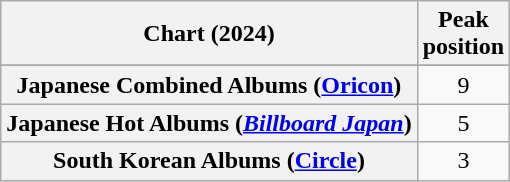<table class="wikitable sortable plainrowheaders" style="text-align:center">
<tr>
<th scope="col">Chart (2024)</th>
<th scope="col">Peak<br>position</th>
</tr>
<tr>
</tr>
<tr>
<th scope="row">Japanese Combined Albums (<a href='#'>Oricon</a>)</th>
<td>9</td>
</tr>
<tr>
<th scope="row">Japanese Hot Albums (<em><a href='#'>Billboard Japan</a></em>)</th>
<td>5</td>
</tr>
<tr>
<th scope="row">South Korean Albums (<a href='#'>Circle</a>)</th>
<td>3</td>
</tr>
</table>
